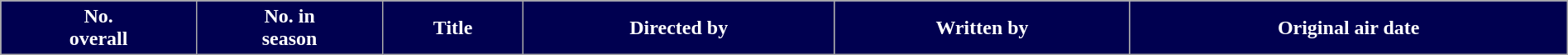<table class="wikitable plainrowheaders" style="width:100%; background:#fff;">
<tr style="color:#FFFFFF">
<th style="background:#000050;" width:20px">No.<br>overall</th>
<th style="background:#000050;" width:20px">No. in<br>season</th>
<th style="background:#000050;">Title</th>
<th style="background:#000050;">Directed by</th>
<th style="background:#000050;">Written by</th>
<th style="background:#000050;" width:135px">Original air date<br>




















</th>
</tr>
</table>
